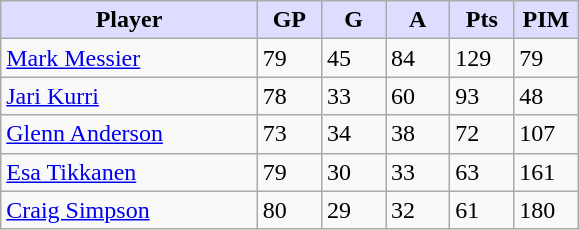<table class="wikitable">
<tr>
<th style="background:#ddf; width:40%;">Player</th>
<th style="background:#ddf; width:10%;">GP</th>
<th style="background:#ddf; width:10%;">G</th>
<th style="background:#ddf; width:10%;">A</th>
<th style="background:#ddf; width:10%;">Pts</th>
<th style="background:#ddf; width:10%;">PIM</th>
</tr>
<tr>
<td><a href='#'>Mark Messier</a></td>
<td>79</td>
<td>45</td>
<td>84</td>
<td>129</td>
<td>79</td>
</tr>
<tr>
<td><a href='#'>Jari Kurri</a></td>
<td>78</td>
<td>33</td>
<td>60</td>
<td>93</td>
<td>48</td>
</tr>
<tr>
<td><a href='#'>Glenn Anderson</a></td>
<td>73</td>
<td>34</td>
<td>38</td>
<td>72</td>
<td>107</td>
</tr>
<tr>
<td><a href='#'>Esa Tikkanen</a></td>
<td>79</td>
<td>30</td>
<td>33</td>
<td>63</td>
<td>161</td>
</tr>
<tr>
<td><a href='#'>Craig Simpson</a></td>
<td>80</td>
<td>29</td>
<td>32</td>
<td>61</td>
<td>180</td>
</tr>
</table>
